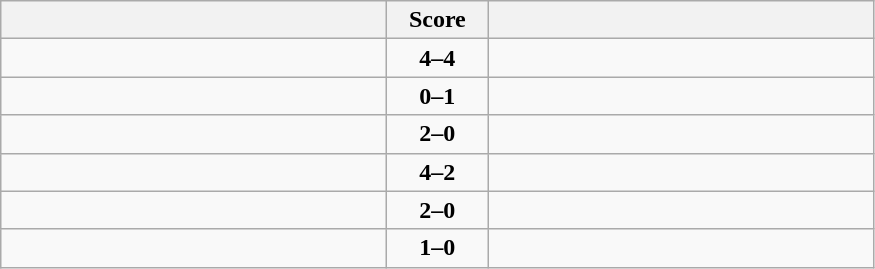<table class="wikitable" style="text-align: center; font-size:100% ">
<tr>
<th align="right" width="250"></th>
<th width="60">Score</th>
<th align="left" width="250"></th>
</tr>
<tr>
<td align=left></td>
<td align=center><strong>4–4</strong></td>
<td align=left></td>
</tr>
<tr>
<td align=left></td>
<td align=center><strong>0–1</strong></td>
<td align=left><strong></strong></td>
</tr>
<tr>
<td align=left><strong></strong></td>
<td align=center><strong>2–0</strong></td>
<td align=left></td>
</tr>
<tr>
<td align=left><strong></strong></td>
<td align=center><strong>4–2</strong></td>
<td align=left></td>
</tr>
<tr>
<td align=left><strong></strong></td>
<td align=center><strong>2–0</strong></td>
<td align=left></td>
</tr>
<tr>
<td align=left><strong></strong></td>
<td align=center><strong>1–0</strong></td>
<td align=left></td>
</tr>
</table>
